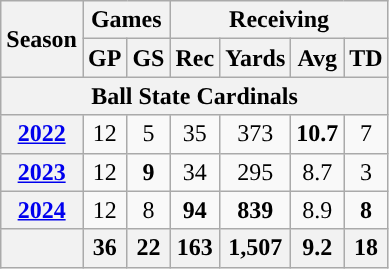<table class="wikitable" style="text-align:center;">
<tr>
<th rowspan="2">Season</th>
<th colspan="2">Games</th>
<th colspan="4">Receiving</th>
</tr>
<tr>
<th>GP</th>
<th>GS</th>
<th>Rec</th>
<th>Yards</th>
<th>Avg</th>
<th>TD</th>
</tr>
<tr>
<th colspan="8">Ball State Cardinals</th>
</tr>
<tr>
<th><a href='#'>2022</a></th>
<td>12</td>
<td>5</td>
<td>35</td>
<td>373</td>
<td><strong>10.7</strong></td>
<td>7</td>
</tr>
<tr>
<th><a href='#'>2023</a></th>
<td>12</td>
<td><strong>9</strong></td>
<td>34</td>
<td>295</td>
<td>8.7</td>
<td>3</td>
</tr>
<tr>
<th><a href='#'>2024</a></th>
<td>12</td>
<td>8</td>
<td><strong>94</strong></td>
<td><strong>839</strong></td>
<td>8.9</td>
<td><strong>8</strong></td>
</tr>
<tr>
<th></th>
<th>36</th>
<th>22</th>
<th>163</th>
<th>1,507</th>
<th>9.2</th>
<th>18</th>
</tr>
</table>
